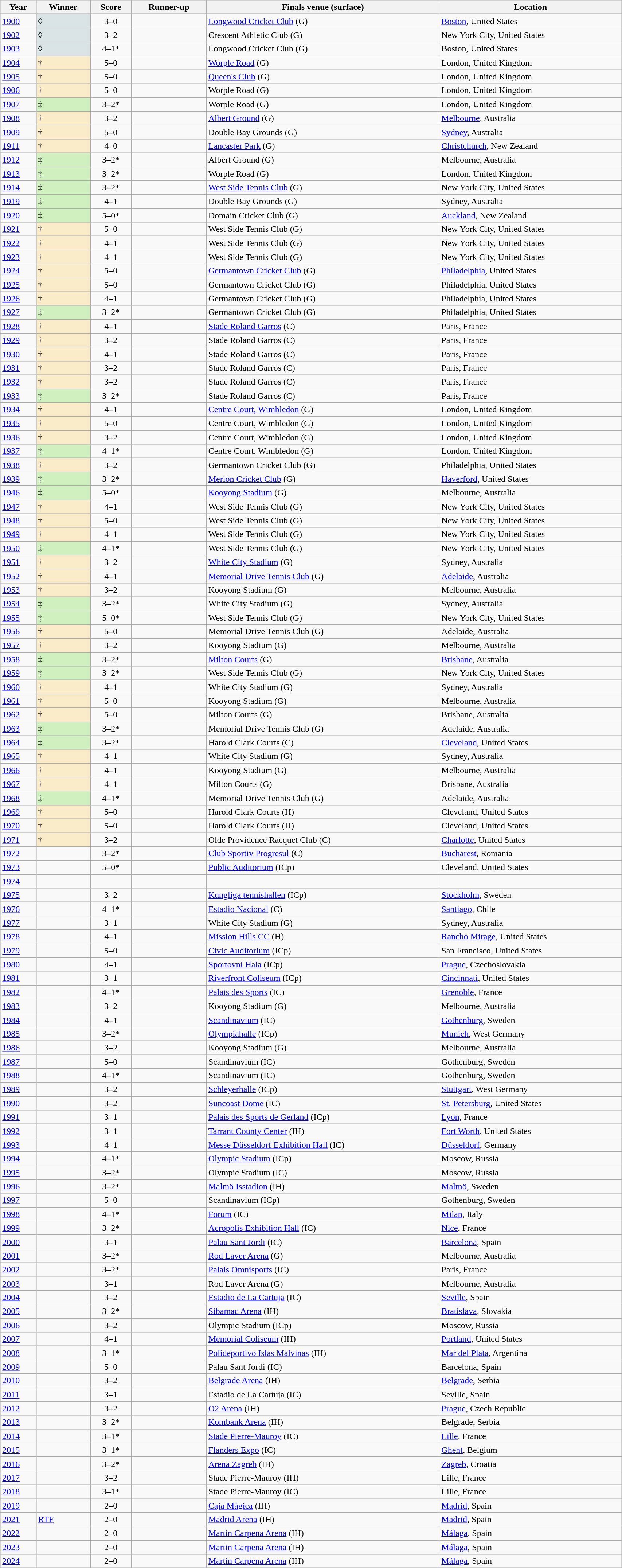<table class="sortable wikitable" width="90%">
<tr>
<th scope=col>Year</th>
<th scope=col>Winner</th>
<th scope=col>Score</th>
<th scope=col>Runner-up</th>
<th scope=col>Finals venue (surface)</th>
<th scope=col>Location</th>
</tr>
<tr>
<td><a href='#'>1900</a></td>
<td style="background: #dAe4e6"> ◊</td>
<td align="center">3–0</td>
<td></td>
<td><a href='#'>Longwood Cricket Club</a> (G)</td>
<td><a href='#'>Boston</a>, United States</td>
</tr>
<tr>
<td><a href='#'>1902</a></td>
<td style="background: #dAe4e6"> ◊</td>
<td align="center">3–2</td>
<td></td>
<td>Crescent Athletic Club (G)</td>
<td>New York City, United States</td>
</tr>
<tr>
<td><a href='#'>1903</a></td>
<td style="background: #dAe4e6"> ◊</td>
<td align="center">4–1*</td>
<td></td>
<td>Longwood Cricket Club (G)</td>
<td>Boston, United States</td>
</tr>
<tr>
<td><a href='#'>1904</a></td>
<td style="background: #faecc8"> †</td>
<td align="center">5–0</td>
<td></td>
<td><a href='#'>Worple Road</a> (G)</td>
<td>London, United Kingdom</td>
</tr>
<tr>
<td><a href='#'>1905</a></td>
<td style="background: #faecc8"> †</td>
<td align="center">5–0</td>
<td></td>
<td><a href='#'>Queen's Club</a> (G)</td>
<td>London, United Kingdom</td>
</tr>
<tr>
<td><a href='#'>1906</a></td>
<td style="background: #faecc8"> †</td>
<td align="center">5–0</td>
<td></td>
<td>Worple Road (G)</td>
<td>London, United Kingdom</td>
</tr>
<tr>
<td><a href='#'>1907</a></td>
<td style="background: #d0f0c0"> ‡</td>
<td align="center">3–2*</td>
<td></td>
<td>Worple Road (G)</td>
<td>London, United Kingdom</td>
</tr>
<tr>
<td><a href='#'>1908</a></td>
<td style="background: #faecc8"> †</td>
<td align="center">3–2</td>
<td></td>
<td><a href='#'>Albert Ground</a> (G)</td>
<td><a href='#'>Melbourne</a>, Australia</td>
</tr>
<tr>
<td><a href='#'>1909</a></td>
<td style="background: #faecc8"> †</td>
<td align="center">5–0</td>
<td></td>
<td>Double Bay Grounds (G)</td>
<td><a href='#'>Sydney</a>, Australia</td>
</tr>
<tr>
<td><a href='#'>1911</a></td>
<td style="background: #faecc8"> †</td>
<td align="center">4–0</td>
<td></td>
<td><a href='#'>Lancaster Park</a> (G)</td>
<td><a href='#'>Christchurch</a>, New Zealand</td>
</tr>
<tr>
<td><a href='#'>1912</a></td>
<td style="background: #d0f0c0"> ‡</td>
<td align="center">3–2*</td>
<td></td>
<td>Albert Ground (G)</td>
<td>Melbourne, Australia</td>
</tr>
<tr>
<td><a href='#'>1913</a></td>
<td style="background: #d0f0c0"> ‡</td>
<td align="center">3–2*</td>
<td></td>
<td>Worple Road (G)</td>
<td>London, United Kingdom</td>
</tr>
<tr>
<td><a href='#'>1914</a></td>
<td style="background: #d0f0c0"> ‡</td>
<td align="center">3–2*</td>
<td></td>
<td><a href='#'>West Side Tennis Club</a> (G)</td>
<td>New York City, United States</td>
</tr>
<tr>
<td><a href='#'>1919</a></td>
<td style="background: #d0f0c0"> ‡</td>
<td align="center">4–1</td>
<td></td>
<td>Double Bay Grounds (G)</td>
<td>Sydney, Australia</td>
</tr>
<tr>
<td><a href='#'>1920</a></td>
<td style="background: #d0f0c0"> ‡</td>
<td align="center">5–0*</td>
<td></td>
<td>Domain Cricket Club (G)</td>
<td><a href='#'>Auckland</a>, New Zealand</td>
</tr>
<tr>
<td><a href='#'>1921</a></td>
<td style="background: #faecc8"> †</td>
<td align="center">5–0</td>
<td></td>
<td>West Side Tennis Club (G)</td>
<td>New York City, United States</td>
</tr>
<tr>
<td><a href='#'>1922</a></td>
<td style="background: #faecc8"> †</td>
<td align="center">4–1</td>
<td></td>
<td>West Side Tennis Club (G)</td>
<td>New York City, United States</td>
</tr>
<tr>
<td><a href='#'>1923</a></td>
<td style="background: #faecc8"> †</td>
<td align="center">4–1</td>
<td></td>
<td>West Side Tennis Club (G)</td>
<td>New York City, United States</td>
</tr>
<tr>
<td><a href='#'>1924</a></td>
<td style="background: #faecc8"> †</td>
<td align="center">5–0</td>
<td></td>
<td><a href='#'>Germantown Cricket Club</a> (G)</td>
<td><a href='#'>Philadelphia</a>, United States</td>
</tr>
<tr>
<td><a href='#'>1925</a></td>
<td style="background: #faecc8"> †</td>
<td align="center">5–0</td>
<td></td>
<td>Germantown Cricket Club (G)</td>
<td>Philadelphia, United States</td>
</tr>
<tr>
<td><a href='#'>1926</a></td>
<td style="background: #faecc8"> †</td>
<td align="center">4–1</td>
<td></td>
<td>Germantown Cricket Club (G)</td>
<td>Philadelphia, United States</td>
</tr>
<tr>
<td><a href='#'>1927</a></td>
<td style="background: #d0f0c0"> ‡</td>
<td align="center">3–2*</td>
<td></td>
<td>Germantown Cricket Club (G)</td>
<td>Philadelphia, United States</td>
</tr>
<tr>
<td><a href='#'>1928</a></td>
<td style="background: #faecc8"> †</td>
<td align="center">4–1</td>
<td></td>
<td><a href='#'>Stade Roland Garros</a> (C)</td>
<td>Paris, France</td>
</tr>
<tr>
<td><a href='#'>1929</a></td>
<td style="background: #faecc8"> †</td>
<td align="center">3–2</td>
<td></td>
<td>Stade Roland Garros (C)</td>
<td>Paris, France</td>
</tr>
<tr>
<td><a href='#'>1930</a></td>
<td style="background: #faecc8"> †</td>
<td align="center">4–1</td>
<td></td>
<td>Stade Roland Garros (C)</td>
<td>Paris, France</td>
</tr>
<tr>
<td><a href='#'>1931</a></td>
<td style="background: #faecc8"> †</td>
<td align="center">3–2</td>
<td></td>
<td>Stade Roland Garros (C)</td>
<td>Paris, France</td>
</tr>
<tr>
<td><a href='#'>1932</a></td>
<td style="background: #faecc8"> †</td>
<td align="center">3–2</td>
<td></td>
<td>Stade Roland Garros (C)</td>
<td>Paris, France</td>
</tr>
<tr>
<td><a href='#'>1933</a></td>
<td style="background: #d0f0c0"> ‡</td>
<td align="center">3–2*</td>
<td></td>
<td>Stade Roland Garros (C)</td>
<td>Paris, France</td>
</tr>
<tr>
<td><a href='#'>1934</a></td>
<td style="background: #faecc8"> †</td>
<td align="center">4–1</td>
<td></td>
<td><a href='#'>Centre Court, Wimbledon</a> (G)</td>
<td>London, United Kingdom</td>
</tr>
<tr>
<td><a href='#'>1935</a></td>
<td style="background: #faecc8"> †</td>
<td align="center">5–0</td>
<td></td>
<td>Centre Court, Wimbledon (G)</td>
<td>London, United Kingdom</td>
</tr>
<tr>
<td><a href='#'>1936</a></td>
<td style="background: #faecc8"> †</td>
<td align="center">3–2</td>
<td></td>
<td>Centre Court, Wimbledon (G)</td>
<td>London, United Kingdom</td>
</tr>
<tr>
<td><a href='#'>1937</a></td>
<td style="background: #d0f0c0"> ‡</td>
<td align="center">4–1*</td>
<td></td>
<td>Centre Court, Wimbledon (G)</td>
<td>London, United Kingdom</td>
</tr>
<tr>
<td><a href='#'>1938</a></td>
<td style="background: #faecc8"> †</td>
<td align="center">3–2</td>
<td></td>
<td>Germantown Cricket Club (G)</td>
<td>Philadelphia, United States</td>
</tr>
<tr>
<td><a href='#'>1939</a></td>
<td style="background: #d0f0c0"> ‡</td>
<td align="center">3–2*</td>
<td></td>
<td><a href='#'>Merion Cricket Club</a> (G)</td>
<td><a href='#'>Haverford</a>, United States</td>
</tr>
<tr>
<td><a href='#'>1946</a></td>
<td style="background: #d0f0c0"> ‡</td>
<td align="center">5–0*</td>
<td></td>
<td><a href='#'>Kooyong Stadium</a> (G)</td>
<td>Melbourne, Australia</td>
</tr>
<tr>
<td><a href='#'>1947</a></td>
<td style="background: #faecc8"> †</td>
<td align="center">4–1</td>
<td></td>
<td>West Side Tennis Club (G)</td>
<td>New York City, United States</td>
</tr>
<tr>
<td><a href='#'>1948</a></td>
<td style="background: #faecc8"> †</td>
<td align="center">5–0</td>
<td></td>
<td>West Side Tennis Club (G)</td>
<td>New York City, United States</td>
</tr>
<tr>
<td><a href='#'>1949</a></td>
<td style="background: #faecc8"> †</td>
<td align="center">4–1</td>
<td></td>
<td>West Side Tennis Club (G)</td>
<td>New York City, United States</td>
</tr>
<tr>
<td><a href='#'>1950</a></td>
<td style="background: #d0f0c0"> ‡</td>
<td align="center">4–1*</td>
<td></td>
<td>West Side Tennis Club (G)</td>
<td>New York City, United States</td>
</tr>
<tr>
<td><a href='#'>1951</a></td>
<td style="background: #faecc8"> †</td>
<td align="center">3–2</td>
<td></td>
<td><a href='#'>White City Stadium</a> (G)</td>
<td>Sydney, Australia</td>
</tr>
<tr>
<td><a href='#'>1952</a></td>
<td style="background: #faecc8"> †</td>
<td align="center">4–1</td>
<td></td>
<td><a href='#'>Memorial Drive Tennis Club</a> (G)</td>
<td><a href='#'>Adelaide</a>, Australia</td>
</tr>
<tr>
<td><a href='#'>1953</a></td>
<td style="background: #faecc8"> †</td>
<td align="center">3–2</td>
<td></td>
<td>Kooyong Stadium (G)</td>
<td>Melbourne, Australia</td>
</tr>
<tr>
<td><a href='#'>1954</a></td>
<td style="background: #d0f0c0"> ‡</td>
<td align="center">3–2*</td>
<td></td>
<td>White City Stadium (G)</td>
<td>Sydney, Australia</td>
</tr>
<tr>
<td><a href='#'>1955</a></td>
<td style="background: #d0f0c0"> ‡</td>
<td align="center">5–0*</td>
<td></td>
<td>West Side Tennis Club (G)</td>
<td>New York City, United States</td>
</tr>
<tr>
<td><a href='#'>1956</a></td>
<td style="background: #faecc8"> †</td>
<td align="center">5–0</td>
<td></td>
<td>Memorial Drive Tennis Club (G)</td>
<td>Adelaide, Australia</td>
</tr>
<tr>
<td><a href='#'>1957</a></td>
<td style="background: #faecc8"> †</td>
<td align="center">3–2</td>
<td></td>
<td>Kooyong Stadium (G)</td>
<td>Melbourne, Australia</td>
</tr>
<tr>
<td><a href='#'>1958</a></td>
<td style="background: #d0f0c0"> ‡</td>
<td align="center">3–2*</td>
<td></td>
<td><a href='#'>Milton Courts</a> (G)</td>
<td><a href='#'>Brisbane</a>, Australia</td>
</tr>
<tr>
<td><a href='#'>1959</a></td>
<td style="background: #d0f0c0"> ‡</td>
<td align="center">3–2*</td>
<td></td>
<td>West Side Tennis Club (G)</td>
<td>New York City, United States</td>
</tr>
<tr>
<td><a href='#'>1960</a></td>
<td style="background: #faecc8"> †</td>
<td align="center">4–1</td>
<td></td>
<td>White City Stadium (G)</td>
<td>Sydney, Australia</td>
</tr>
<tr>
<td><a href='#'>1961</a></td>
<td style="background: #faecc8"> †</td>
<td align="center">5–0</td>
<td></td>
<td>Kooyong Stadium (G)</td>
<td>Melbourne, Australia</td>
</tr>
<tr>
<td><a href='#'>1962</a></td>
<td style="background: #faecc8"> †</td>
<td align="center">5–0</td>
<td></td>
<td>Milton Courts (G)</td>
<td>Brisbane, Australia</td>
</tr>
<tr>
<td><a href='#'>1963</a></td>
<td style="background: #d0f0c0"> ‡</td>
<td align="center">3–2*</td>
<td></td>
<td>Memorial Drive Tennis Club (G)</td>
<td>Adelaide, Australia</td>
</tr>
<tr>
<td><a href='#'>1964</a></td>
<td style="background: #d0f0c0"> ‡</td>
<td align="center">3–2*</td>
<td></td>
<td>Harold Clark Courts (C)</td>
<td><a href='#'>Cleveland</a>, United States</td>
</tr>
<tr>
<td><a href='#'>1965</a></td>
<td style="background: #faecc8"> †</td>
<td align="center">4–1</td>
<td></td>
<td>White City Stadium (G)</td>
<td>Sydney, Australia</td>
</tr>
<tr>
<td><a href='#'>1966</a></td>
<td style="background: #faecc8"> †</td>
<td align="center">4–1</td>
<td></td>
<td>Kooyong Stadium (G)</td>
<td>Melbourne, Australia</td>
</tr>
<tr>
<td><a href='#'>1967</a></td>
<td style="background: #faecc8"> †</td>
<td align="center">4–1</td>
<td></td>
<td>Milton Courts (G)</td>
<td>Brisbane, Australia</td>
</tr>
<tr>
<td><a href='#'>1968</a></td>
<td style="background: #d0f0c0"> ‡</td>
<td align="center">4–1*</td>
<td></td>
<td>Memorial Drive Tennis Club (G)</td>
<td>Adelaide, Australia</td>
</tr>
<tr>
<td><a href='#'>1969</a></td>
<td style="background: #faecc8"> †</td>
<td align="center">5–0</td>
<td></td>
<td>Harold Clark Courts (H)</td>
<td>Cleveland, United States</td>
</tr>
<tr>
<td><a href='#'>1970</a></td>
<td style="background: #faecc8"> †</td>
<td align="center">5–0</td>
<td></td>
<td>Harold Clark Courts (H)</td>
<td>Cleveland, United States</td>
</tr>
<tr>
<td><a href='#'>1971</a></td>
<td style="background: #faecc8"> †</td>
<td align="center">3–2</td>
<td></td>
<td>Olde Providence Racquet Club (C)</td>
<td><a href='#'>Charlotte</a>, United States</td>
</tr>
<tr>
<td><a href='#'>1972</a></td>
<td></td>
<td align="center">3–2*</td>
<td></td>
<td><a href='#'>Club Sportiv Progresul</a> (C)</td>
<td><a href='#'>Bucharest</a>, Romania</td>
</tr>
<tr>
<td><a href='#'>1973</a></td>
<td></td>
<td align="center">5–0*</td>
<td></td>
<td><a href='#'>Public Auditorium</a> (ICp)</td>
<td>Cleveland, United States</td>
</tr>
<tr>
<td><a href='#'>1974</a></td>
<td></td>
<td align="center"></td>
<td></td>
<td align=center></td>
<td align=center></td>
</tr>
<tr>
<td><a href='#'>1975</a></td>
<td></td>
<td align="center">3–2</td>
<td></td>
<td><a href='#'>Kungliga tennishallen</a> (ICp)</td>
<td><a href='#'>Stockholm</a>, Sweden</td>
</tr>
<tr>
<td><a href='#'>1976</a></td>
<td></td>
<td align="center">4–1*</td>
<td></td>
<td><a href='#'>Estadio Nacional</a> (C)</td>
<td><a href='#'>Santiago</a>, Chile</td>
</tr>
<tr>
<td><a href='#'>1977</a></td>
<td></td>
<td align="center">3–1</td>
<td></td>
<td>White City Stadium (G)</td>
<td>Sydney, Australia</td>
</tr>
<tr>
<td><a href='#'>1978</a></td>
<td></td>
<td align="center">4–1</td>
<td></td>
<td><a href='#'>Mission Hills CC</a> (H)</td>
<td><a href='#'>Rancho Mirage</a>, United States</td>
</tr>
<tr>
<td><a href='#'>1979</a></td>
<td></td>
<td align="center">5–0</td>
<td></td>
<td><a href='#'>Civic Auditorium</a> (ICp)</td>
<td>San Francisco, United States</td>
</tr>
<tr>
<td><a href='#'>1980</a></td>
<td></td>
<td align="center">4–1</td>
<td></td>
<td><a href='#'>Sportovní Hala</a> (ICp)</td>
<td><a href='#'>Prague</a>, Czechoslovakia</td>
</tr>
<tr>
<td><a href='#'>1981</a></td>
<td></td>
<td align="center">3–1</td>
<td></td>
<td><a href='#'>Riverfront Coliseum</a> (ICp)</td>
<td><a href='#'>Cincinnati</a>, United States</td>
</tr>
<tr>
<td><a href='#'>1982</a></td>
<td></td>
<td align="center">4–1*</td>
<td></td>
<td><a href='#'>Palais des Sports</a> (IC)</td>
<td><a href='#'>Grenoble</a>, France</td>
</tr>
<tr>
<td><a href='#'>1983</a></td>
<td></td>
<td align="center">3–2</td>
<td></td>
<td>Kooyong Stadium (G)</td>
<td>Melbourne, Australia</td>
</tr>
<tr>
<td><a href='#'>1984</a></td>
<td></td>
<td align="center">4–1</td>
<td></td>
<td><a href='#'>Scandinavium</a> (IC)</td>
<td><a href='#'>Gothenburg</a>, Sweden</td>
</tr>
<tr>
<td><a href='#'>1985</a></td>
<td></td>
<td align="center">3–2*</td>
<td></td>
<td><a href='#'>Olympiahalle</a> (ICp)</td>
<td><a href='#'>Munich</a>, West Germany</td>
</tr>
<tr>
<td><a href='#'>1986</a></td>
<td></td>
<td align="center">3–2</td>
<td></td>
<td>Kooyong Stadium (G)</td>
<td>Melbourne, Australia</td>
</tr>
<tr>
<td><a href='#'>1987</a></td>
<td></td>
<td align="center">5–0</td>
<td></td>
<td>Scandinavium (IC)</td>
<td>Gothenburg, Sweden</td>
</tr>
<tr>
<td><a href='#'>1988</a></td>
<td></td>
<td align="center">4–1*</td>
<td></td>
<td>Scandinavium (IC)</td>
<td>Gothenburg, Sweden</td>
</tr>
<tr>
<td><a href='#'>1989</a></td>
<td></td>
<td align="center">3–2</td>
<td></td>
<td><a href='#'>Schleyerhalle</a> (ICp)</td>
<td><a href='#'>Stuttgart</a>, West Germany</td>
</tr>
<tr>
<td><a href='#'>1990</a></td>
<td></td>
<td align="center">3–2</td>
<td></td>
<td><a href='#'>Suncoast Dome</a> (IC)</td>
<td><a href='#'>St. Petersburg</a>, United States</td>
</tr>
<tr>
<td><a href='#'>1991</a></td>
<td></td>
<td align="center">3–1</td>
<td></td>
<td><a href='#'>Palais des Sports de Gerland</a> (ICp)</td>
<td><a href='#'>Lyon</a>, France</td>
</tr>
<tr>
<td><a href='#'>1992</a></td>
<td></td>
<td align="center">3–1</td>
<td></td>
<td><a href='#'>Tarrant County Center</a> (IH)</td>
<td><a href='#'>Fort Worth</a>, United States</td>
</tr>
<tr>
<td><a href='#'>1993</a></td>
<td></td>
<td align="center">4–1</td>
<td></td>
<td><a href='#'>Messe Düsseldorf Exhibition Hall</a> (IC)</td>
<td><a href='#'>Düsseldorf</a>, Germany</td>
</tr>
<tr>
<td><a href='#'>1994</a></td>
<td></td>
<td align="center">4–1*</td>
<td></td>
<td><a href='#'>Olympic Stadium</a> (ICp)</td>
<td>Moscow, Russia</td>
</tr>
<tr>
<td><a href='#'>1995</a></td>
<td></td>
<td align="center">3–2*</td>
<td></td>
<td>Olympic Stadium (IC)</td>
<td>Moscow, Russia</td>
</tr>
<tr>
<td><a href='#'>1996</a></td>
<td></td>
<td align="center">3–2*</td>
<td></td>
<td><a href='#'>Malmö Isstadion</a> (IH)</td>
<td><a href='#'>Malmö</a>, Sweden</td>
</tr>
<tr>
<td><a href='#'>1997</a></td>
<td></td>
<td align="center">5–0</td>
<td></td>
<td>Scandinavium (ICp)</td>
<td>Gothenburg, Sweden</td>
</tr>
<tr>
<td><a href='#'>1998</a></td>
<td></td>
<td align="center">4–1*</td>
<td></td>
<td><a href='#'>Forum</a> (IC)</td>
<td><a href='#'>Milan</a>, Italy</td>
</tr>
<tr>
<td><a href='#'>1999</a></td>
<td></td>
<td align="center">3–2*</td>
<td></td>
<td><a href='#'>Acropolis Exhibition Hall</a> (IC)</td>
<td><a href='#'>Nice</a>, France</td>
</tr>
<tr>
<td><a href='#'>2000</a></td>
<td></td>
<td align="center">3–1</td>
<td></td>
<td><a href='#'>Palau Sant Jordi</a> (IC)</td>
<td><a href='#'>Barcelona</a>, Spain</td>
</tr>
<tr>
<td><a href='#'>2001</a></td>
<td></td>
<td align="center">3–2*</td>
<td></td>
<td><a href='#'>Rod Laver Arena</a> (G)</td>
<td>Melbourne, Australia</td>
</tr>
<tr>
<td><a href='#'>2002</a></td>
<td></td>
<td align="center">3–2*</td>
<td></td>
<td><a href='#'>Palais Omnisports</a> (IC)</td>
<td>Paris, France</td>
</tr>
<tr>
<td><a href='#'>2003</a></td>
<td></td>
<td align="center">3–1</td>
<td></td>
<td>Rod Laver Arena (G)</td>
<td>Melbourne, Australia</td>
</tr>
<tr>
<td><a href='#'>2004</a></td>
<td></td>
<td align="center">3–2</td>
<td></td>
<td><a href='#'>Estadio de La Cartuja</a> (IC)</td>
<td><a href='#'>Seville</a>, Spain</td>
</tr>
<tr>
<td><a href='#'>2005</a></td>
<td></td>
<td align="center">3–2*</td>
<td></td>
<td><a href='#'>Sibamac Arena</a> (IH)</td>
<td><a href='#'>Bratislava</a>, Slovakia</td>
</tr>
<tr>
<td><a href='#'>2006</a></td>
<td></td>
<td align="center">3–2</td>
<td></td>
<td>Olympic Stadium (ICp)</td>
<td>Moscow, Russia</td>
</tr>
<tr>
<td><a href='#'>2007</a></td>
<td></td>
<td align="center">4–1</td>
<td></td>
<td><a href='#'>Memorial Coliseum</a> (IH)</td>
<td><a href='#'>Portland</a>, United States</td>
</tr>
<tr>
<td><a href='#'>2008</a></td>
<td></td>
<td align="center">3–1*</td>
<td></td>
<td><a href='#'>Polideportivo Islas Malvinas</a> (IH)</td>
<td><a href='#'>Mar del Plata</a>, Argentina</td>
</tr>
<tr>
<td><a href='#'>2009</a></td>
<td></td>
<td align="center">5–0</td>
<td></td>
<td>Palau Sant Jordi (IC)</td>
<td>Barcelona, Spain</td>
</tr>
<tr>
<td><a href='#'>2010</a></td>
<td></td>
<td align="center">3–2</td>
<td></td>
<td><a href='#'>Belgrade Arena</a> (IH)</td>
<td><a href='#'>Belgrade</a>, Serbia</td>
</tr>
<tr>
<td><a href='#'>2011</a></td>
<td></td>
<td align="center">3–1</td>
<td></td>
<td>Estadio de La Cartuja (IC)</td>
<td>Seville, Spain</td>
</tr>
<tr>
<td><a href='#'>2012</a></td>
<td></td>
<td align="center">3–2</td>
<td></td>
<td><a href='#'>O2 Arena</a> (IH)</td>
<td><a href='#'>Prague</a>, Czech Republic</td>
</tr>
<tr>
<td><a href='#'>2013</a></td>
<td></td>
<td align="center">3–2*</td>
<td></td>
<td><a href='#'>Kombank Arena</a> (IH)</td>
<td>Belgrade, Serbia</td>
</tr>
<tr>
<td><a href='#'>2014</a></td>
<td></td>
<td align="center">3–1*</td>
<td></td>
<td><a href='#'>Stade Pierre-Mauroy</a> (IC)</td>
<td><a href='#'>Lille</a>, France</td>
</tr>
<tr>
<td><a href='#'>2015</a></td>
<td></td>
<td align="center">3–1*</td>
<td></td>
<td><a href='#'>Flanders Expo</a> (IC)</td>
<td><a href='#'>Ghent</a>, Belgium</td>
</tr>
<tr>
<td><a href='#'>2016</a></td>
<td></td>
<td align="center">3–2*</td>
<td></td>
<td><a href='#'>Arena Zagreb</a> (IH)</td>
<td><a href='#'>Zagreb</a>, Croatia</td>
</tr>
<tr>
<td><a href='#'>2017</a></td>
<td></td>
<td align="center">3–2</td>
<td></td>
<td>Stade Pierre-Mauroy (IH)</td>
<td>Lille, France</td>
</tr>
<tr>
<td><a href='#'>2018</a></td>
<td></td>
<td align="center">3–1*</td>
<td></td>
<td>Stade Pierre-Mauroy (IC)</td>
<td>Lille, France</td>
</tr>
<tr>
<td><a href='#'>2019</a></td>
<td></td>
<td align="center">2–0</td>
<td></td>
<td><a href='#'>Caja Mágica</a> (IH)</td>
<td><a href='#'>Madrid</a>, Spain</td>
</tr>
<tr>
<td><a href='#'>2021</a></td>
<td> <a href='#'>RTF</a></td>
<td align="center">2–0</td>
<td></td>
<td><a href='#'>Madrid Arena</a> (IH)</td>
<td><a href='#'>Madrid</a>, Spain</td>
</tr>
<tr>
<td><a href='#'>2022</a></td>
<td></td>
<td align="center">2–0</td>
<td></td>
<td><a href='#'>Martin Carpena Arena</a> (IH)</td>
<td><a href='#'>Málaga</a>, Spain</td>
</tr>
<tr>
<td><a href='#'>2023</a></td>
<td></td>
<td align="center">2–0</td>
<td></td>
<td><a href='#'>Martin Carpena Arena</a> (IH)</td>
<td><a href='#'>Málaga</a>, Spain</td>
</tr>
<tr>
<td><a href='#'>2024</a></td>
<td></td>
<td align="center">2–0</td>
<td></td>
<td><a href='#'>Martin Carpena Arena</a> (IH)</td>
<td><a href='#'>Málaga</a>, Spain</td>
</tr>
</table>
